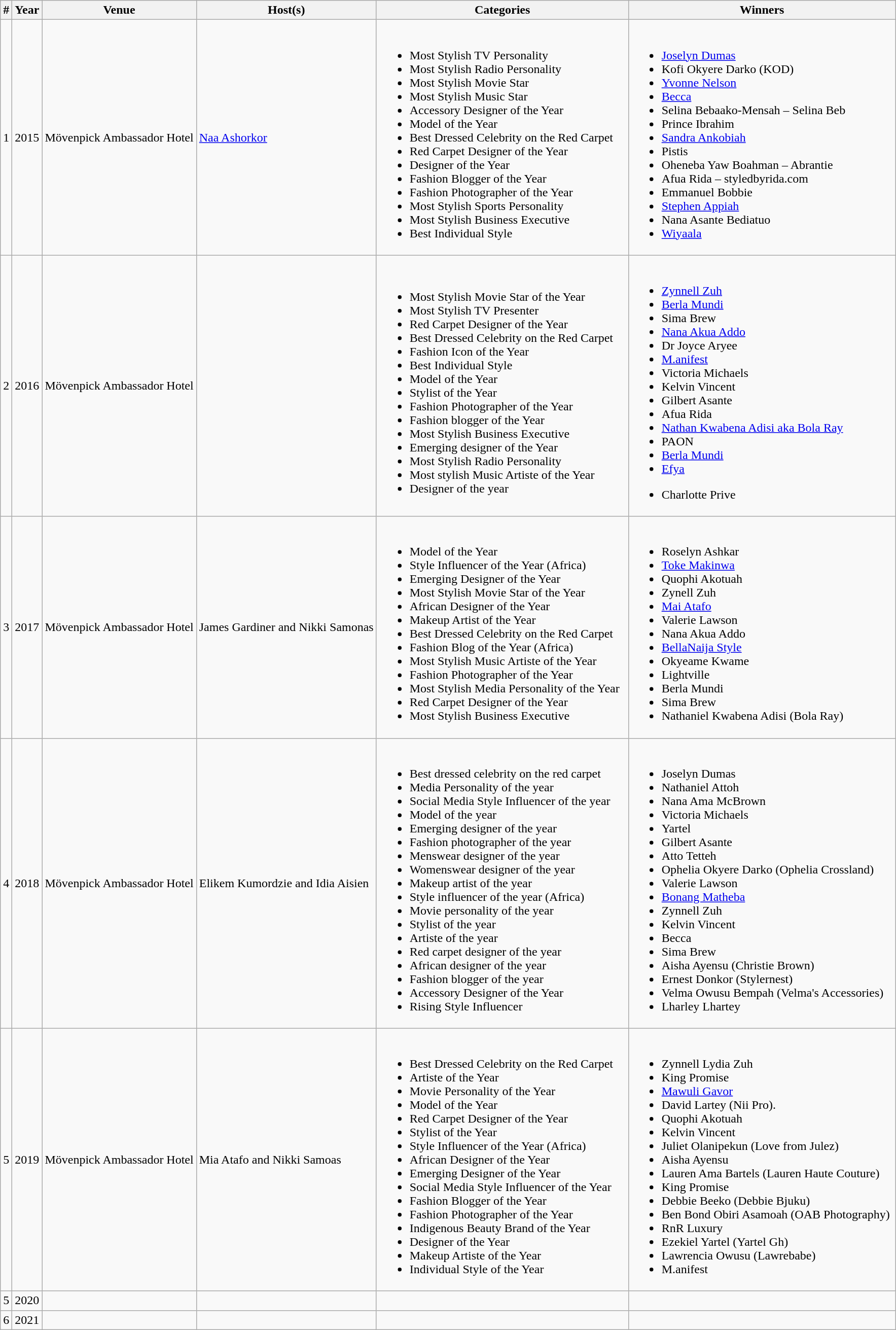<table class="wikitable">
<tr>
<th>#</th>
<th>Year</th>
<th>Venue</th>
<th>Host(s)</th>
<th>Categories</th>
<th>Winners</th>
</tr>
<tr>
<td>1</td>
<td>2015</td>
<td>Mövenpick Ambassador Hotel</td>
<td><a href='#'>Naa Ashorkor</a></td>
<td><br><ul><li>Most Stylish TV Personality</li><li>Most Stylish Radio Personality</li><li>Most Stylish Movie Star</li><li>Most Stylish Music Star</li><li>Accessory Designer of the Year  </li><li>Model of the Year</li><li>Best Dressed Celebrity on the Red Carpet</li><li>Red Carpet Designer of the Year</li><li>Designer of the Year</li><li>Fashion Blogger of the Year</li><li>Fashion Photographer of the Year</li><li>Most Stylish Sports Personality</li><li>Most Stylish Business Executive</li><li>Best Individual Style   </li></ul></td>
<td><br><ul><li><a href='#'>Joselyn Dumas</a></li><li>Kofi Okyere Darko (KOD)</li><li><a href='#'>Yvonne Nelson</a></li><li><a href='#'>Becca</a></li><li>Selina Bebaako-Mensah – Selina Beb</li><li>Prince Ibrahim</li><li><a href='#'>Sandra Ankobiah</a></li><li>Pistis </li><li>Oheneba Yaw Boahman – Abrantie</li><li>Afua Rida – styledbyrida.com</li><li>Emmanuel Bobbie</li><li><a href='#'>Stephen Appiah</a></li><li>Nana Asante Bediatuo</li><li><a href='#'>Wiyaala</a></li></ul></td>
</tr>
<tr>
<td>2</td>
<td>2016</td>
<td>Mövenpick Ambassador Hotel</td>
<td></td>
<td><br><ul><li>Most Stylish Movie Star of the Year</li><li>Most Stylish TV Presenter</li><li>Red Carpet Designer of the Year</li><li>Best Dressed Celebrity on the Red Carpet</li><li>Fashion Icon of the Year</li><li>Best Individual Style</li><li>Model of the Year</li><li>Stylist of the Year</li><li>Fashion Photographer of the Year</li><li>Fashion blogger of the Year</li><li>Most Stylish Business Executive</li><li>Emerging designer of the Year</li><li>Most Stylish Radio Personality</li><li>Most stylish Music Artiste of the Year</li><li>Designer of the year</li></ul></td>
<td><br><ul><li><a href='#'>Zynnell Zuh</a></li><li><a href='#'>Berla Mundi</a></li><li>Sima Brew</li><li><a href='#'>Nana Akua Addo</a></li><li>Dr Joyce Aryee</li><li><a href='#'>M.anifest</a></li><li>Victoria Michaels</li><li>Kelvin Vincent</li><li>Gilbert Asante</li><li>Afua Rida</li><li><a href='#'>Nathan Kwabena Adisi aka Bola Ray</a></li><li>PAON</li><li><a href='#'>Berla Mundi</a></li><li><a href='#'>Efya</a></li></ul><ul><li>Charlotte Prive</li></ul></td>
</tr>
<tr>
<td>3</td>
<td>2017</td>
<td>Mövenpick Ambassador Hotel</td>
<td>James Gardiner and Nikki Samonas</td>
<td><br><ul><li>Model of the Year</li><li>Style Influencer of the Year (Africa)</li><li>Emerging Designer of the Year</li><li>Most Stylish Movie Star of the Year</li><li>African Designer of the Year</li><li>Makeup Artist of the Year</li><li>Best Dressed Celebrity on the Red Carpet</li><li>Fashion Blog of the Year (Africa)</li><li>Most Stylish Music Artiste of the Year</li><li>Fashion Photographer of the Year</li><li>Most Stylish Media Personality of the Year</li><li>Red Carpet Designer of the Year</li><li>Most Stylish Business Executive</li></ul></td>
<td><br><ul><li>Roselyn Ashkar</li><li><a href='#'>Toke Makinwa</a></li><li>Quophi Akotuah</li><li>Zynell Zuh</li><li><a href='#'>Mai Atafo</a></li><li>Valerie Lawson</li><li>Nana Akua Addo</li><li><a href='#'>BellaNaija Style</a></li><li>Okyeame Kwame</li><li>Lightville</li><li>Berla Mundi</li><li>Sima Brew</li><li>Nathaniel Kwabena Adisi (Bola Ray)</li></ul></td>
</tr>
<tr>
<td>4</td>
<td>2018</td>
<td>Mövenpick Ambassador Hotel</td>
<td>Elikem Kumordzie and Idia Aisien</td>
<td><br><ul><li>Best dressed celebrity on the red carpet</li><li>Media Personality of the year</li><li>Social Media Style Influencer of the year</li><li>Model of the year</li><li>Emerging designer of the year</li><li>Fashion photographer of the year</li><li>Menswear designer of the year</li><li>Womenswear designer of the year</li><li>Makeup artist of the year</li><li>Style influencer of the year (Africa)</li><li>Movie personality of the year</li><li>Stylist of the year</li><li>Artiste of the year</li><li>Red carpet designer of the year</li><li>African designer of the year</li><li>Fashion blogger of the year</li><li>Accessory Designer of the Year</li><li>Rising Style Influencer</li></ul></td>
<td><br><ul><li>Joselyn Dumas</li><li>Nathaniel Attoh</li><li>Nana Ama McBrown</li><li>Victoria Michaels</li><li>Yartel</li><li>Gilbert Asante</li><li>Atto Tetteh</li><li>Ophelia Okyere Darko (Ophelia Crossland)</li><li>Valerie Lawson</li><li><a href='#'>Bonang Matheba</a></li><li>Zynnell Zuh</li><li>Kelvin Vincent</li><li>Becca</li><li>Sima Brew</li><li>Aisha Ayensu (Christie Brown)</li><li>Ernest Donkor (Stylernest)</li><li>Velma Owusu Bempah (Velma's Accessories)</li><li>Lharley Lhartey</li></ul></td>
</tr>
<tr>
<td>5</td>
<td>2019</td>
<td>Mövenpick Ambassador Hotel</td>
<td>Mia Atafo and Nikki Samoas</td>
<td><br><ul><li>Best Dressed Celebrity on the Red Carpet </li><li>Artiste of the Year                                         </li><li>Movie Personality of the Year                       </li><li>Model of the Year                                         </li><li>Red Carpet Designer of the Year                 </li><li>Stylist of the Year                                         </li><li>Style Influencer of the Year (Africa)             </li><li>African Designer of the Year                       </li><li>Emerging Designer of the Year                   </li><li>Social Media Style Influencer of the Year   </li><li>Fashion Blogger of the Year                     </li><li>Fashion Photographer of the Year           </li><li>Indigenous Beauty Brand of the Year     </li><li>Designer of the Year                             </li><li>Makeup Artiste of the Year                     </li><li>Individual Style of the Year                     </li></ul></td>
<td><br><ul><li>Zynnell Lydia Zuh</li><li>King Promise</li><li><a href='#'>Mawuli Gavor</a>  </li><li>David Lartey (Nii Pro).</li><li>Quophi Akotuah</li><li>Kelvin Vincent   </li><li>Juliet Olanipekun (Love from Julez)</li><li>Aisha Ayensu</li><li>Lauren Ama Bartels (Lauren Haute Couture)</li><li>King Promise</li><li>Debbie Beeko (Debbie Bjuku)</li><li>Ben Bond Obiri Asamoah (OAB Photography) </li><li>RnR Luxury     </li><li>Ezekiel Yartel (Yartel Gh)</li><li>Lawrencia Owusu (Lawrebabe)  </li><li>M.anifest   </li></ul></td>
</tr>
<tr>
<td>5</td>
<td>2020</td>
<td></td>
<td></td>
<td></td>
<td></td>
</tr>
<tr>
<td>6</td>
<td>2021</td>
<td></td>
<td></td>
<td></td>
<td></td>
</tr>
</table>
